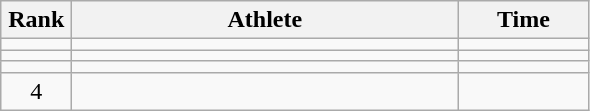<table class=wikitable style="text-align:center">
<tr>
<th width=40>Rank</th>
<th width=250>Athlete</th>
<th width=80>Time</th>
</tr>
<tr>
<td></td>
<td align=left></td>
<td></td>
</tr>
<tr>
<td></td>
<td align=left></td>
<td></td>
</tr>
<tr>
<td></td>
<td align=left></td>
<td></td>
</tr>
<tr>
<td>4</td>
<td align=left></td>
<td></td>
</tr>
</table>
